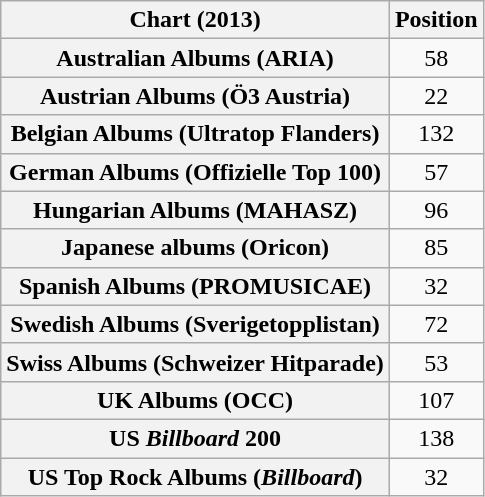<table class="wikitable plainrowheaders sortable" style="text-align:center;">
<tr>
<th>Chart (2013)</th>
<th>Position</th>
</tr>
<tr>
<th scope="row">Australian Albums (ARIA)</th>
<td>58</td>
</tr>
<tr>
<th scope="row">Austrian Albums (Ö3 Austria)</th>
<td>22</td>
</tr>
<tr>
<th scope="row">Belgian Albums (Ultratop Flanders)</th>
<td>132</td>
</tr>
<tr>
<th scope="row">German Albums (Offizielle Top 100)</th>
<td>57</td>
</tr>
<tr>
<th scope="row">Hungarian Albums  (MAHASZ)</th>
<td>96</td>
</tr>
<tr>
<th scope="row">Japanese albums (Oricon)</th>
<td align="center">85</td>
</tr>
<tr>
<th scope="row">Spanish Albums (PROMUSICAE)</th>
<td>32</td>
</tr>
<tr>
<th scope="row">Swedish Albums (Sverigetopplistan)</th>
<td>72</td>
</tr>
<tr>
<th scope="row">Swiss Albums (Schweizer Hitparade)</th>
<td>53</td>
</tr>
<tr>
<th scope="row">UK Albums (OCC)</th>
<td>107</td>
</tr>
<tr>
<th scope="row">US <em>Billboard</em> 200</th>
<td>138</td>
</tr>
<tr>
<th scope="row">US Top Rock Albums (<em>Billboard</em>)</th>
<td>32</td>
</tr>
</table>
